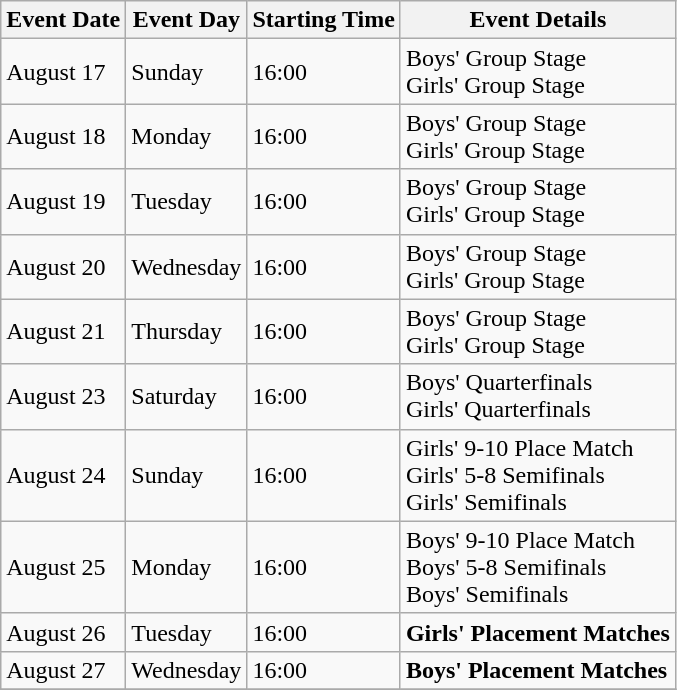<table class="wikitable">
<tr>
<th>Event Date</th>
<th>Event Day</th>
<th>Starting Time</th>
<th>Event Details</th>
</tr>
<tr>
<td>August 17</td>
<td>Sunday</td>
<td>16:00</td>
<td>Boys' Group Stage<br>Girls' Group Stage</td>
</tr>
<tr>
<td>August 18</td>
<td>Monday</td>
<td>16:00</td>
<td>Boys' Group Stage<br>Girls' Group Stage</td>
</tr>
<tr>
<td>August 19</td>
<td>Tuesday</td>
<td>16:00</td>
<td>Boys' Group Stage<br>Girls' Group Stage</td>
</tr>
<tr>
<td>August 20</td>
<td>Wednesday</td>
<td>16:00</td>
<td>Boys' Group Stage<br>Girls' Group Stage</td>
</tr>
<tr>
<td>August 21</td>
<td>Thursday</td>
<td>16:00</td>
<td>Boys' Group Stage<br>Girls' Group Stage</td>
</tr>
<tr>
<td>August 23</td>
<td>Saturday</td>
<td>16:00</td>
<td>Boys' Quarterfinals<br>Girls' Quarterfinals</td>
</tr>
<tr>
<td>August 24</td>
<td>Sunday</td>
<td>16:00</td>
<td>Girls' 9-10 Place Match<br> Girls' 5-8 Semifinals<br> Girls' Semifinals</td>
</tr>
<tr>
<td>August 25</td>
<td>Monday</td>
<td>16:00</td>
<td>Boys' 9-10 Place Match<br> Boys' 5-8 Semifinals<br> Boys' Semifinals</td>
</tr>
<tr>
<td>August 26</td>
<td>Tuesday</td>
<td>16:00</td>
<td><strong>Girls' Placement Matches</strong></td>
</tr>
<tr>
<td>August 27</td>
<td>Wednesday</td>
<td>16:00</td>
<td><strong>Boys' Placement Matches</strong></td>
</tr>
<tr>
</tr>
</table>
